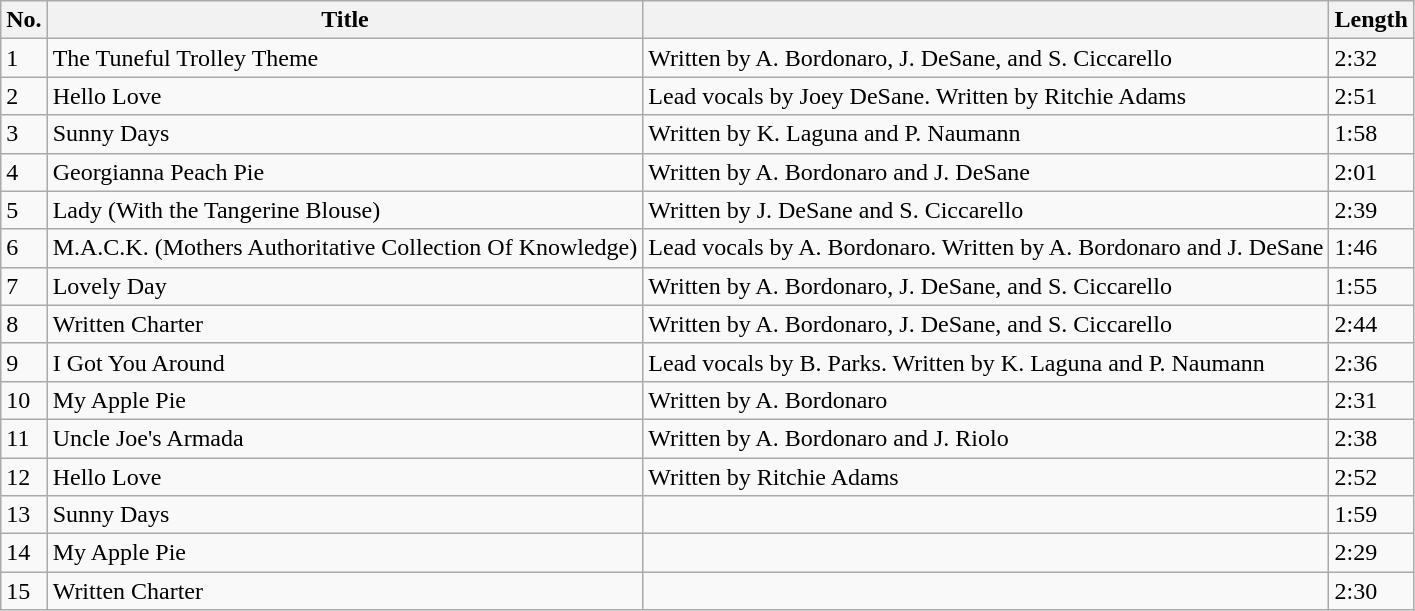<table class="wikitable">
<tr>
<th>No.</th>
<th>Title</th>
<th></th>
<th>Length</th>
</tr>
<tr>
<td>1</td>
<td>The Tuneful Trolley Theme</td>
<td>Written by A. Bordonaro, J. DeSane, and S. Ciccarello</td>
<td>2:32</td>
</tr>
<tr>
<td>2</td>
<td>Hello Love</td>
<td>Lead vocals by Joey DeSane. Written by Ritchie Adams</td>
<td>2:51</td>
</tr>
<tr>
<td>3</td>
<td>Sunny Days</td>
<td>Written by K. Laguna and P. Naumann</td>
<td>1:58</td>
</tr>
<tr>
<td>4</td>
<td>Georgianna Peach Pie</td>
<td>Written by A. Bordonaro and J. DeSane</td>
<td>2:01</td>
</tr>
<tr>
<td>5</td>
<td>Lady (With the Tangerine Blouse)</td>
<td>Written by J. DeSane and S. Ciccarello</td>
<td>2:39</td>
</tr>
<tr>
<td>6</td>
<td>M.A.C.K. (Mothers Authoritative Collection Of Knowledge)</td>
<td>Lead vocals by A. Bordonaro. Written by A. Bordonaro and J. DeSane</td>
<td>1:46</td>
</tr>
<tr>
<td>7</td>
<td>Lovely Day</td>
<td>Written by A. Bordonaro, J. DeSane, and S. Ciccarello</td>
<td>1:55</td>
</tr>
<tr>
<td>8</td>
<td>Written Charter</td>
<td>Written by A. Bordonaro, J. DeSane, and S. Ciccarello</td>
<td>2:44</td>
</tr>
<tr>
<td>9</td>
<td>I Got You Around</td>
<td>Lead vocals by B. Parks. Written by K. Laguna and P. Naumann</td>
<td>2:36</td>
</tr>
<tr>
<td>10</td>
<td>My Apple Pie</td>
<td>Written by A. Bordonaro</td>
<td>2:31</td>
</tr>
<tr>
<td>11</td>
<td>Uncle Joe's Armada</td>
<td>Written by A. Bordonaro and J. Riolo</td>
<td>2:38</td>
</tr>
<tr>
<td>12</td>
<td>Hello Love</td>
<td>Written by Ritchie Adams</td>
<td>2:52</td>
</tr>
<tr>
<td>13</td>
<td>Sunny Days</td>
<td></td>
<td>1:59</td>
</tr>
<tr>
<td>14</td>
<td>My Apple Pie</td>
<td></td>
<td>2:29</td>
</tr>
<tr>
<td>15</td>
<td>Written Charter</td>
<td></td>
<td>2:30</td>
</tr>
</table>
